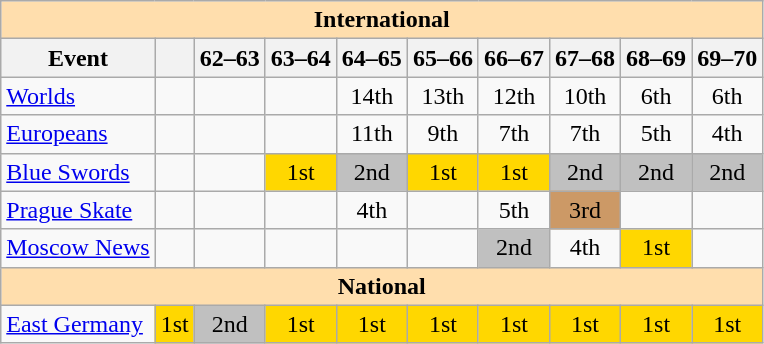<table class="wikitable" style="text-align:center">
<tr>
<th style="background-color: #ffdead; " colspan=10 align=center>International</th>
</tr>
<tr>
<th>Event</th>
<th></th>
<th>62–63</th>
<th>63–64</th>
<th>64–65</th>
<th>65–66</th>
<th>66–67</th>
<th>67–68</th>
<th>68–69</th>
<th>69–70</th>
</tr>
<tr>
<td align=left><a href='#'>Worlds</a></td>
<td></td>
<td></td>
<td></td>
<td>14th</td>
<td>13th</td>
<td>12th</td>
<td>10th</td>
<td>6th</td>
<td>6th</td>
</tr>
<tr>
<td align=left><a href='#'>Europeans</a></td>
<td></td>
<td></td>
<td></td>
<td>11th</td>
<td>9th</td>
<td>7th</td>
<td>7th</td>
<td>5th</td>
<td>4th</td>
</tr>
<tr>
<td align=left><a href='#'>Blue Swords</a></td>
<td></td>
<td></td>
<td bgcolor=gold>1st</td>
<td bgcolor=silver>2nd</td>
<td bgcolor=gold>1st</td>
<td bgcolor=gold>1st</td>
<td bgcolor=silver>2nd</td>
<td bgcolor=silver>2nd</td>
<td bgcolor=silver>2nd</td>
</tr>
<tr>
<td align=left><a href='#'>Prague Skate</a></td>
<td></td>
<td></td>
<td></td>
<td>4th</td>
<td></td>
<td>5th</td>
<td bgcolor=cc9966>3rd</td>
<td></td>
<td></td>
</tr>
<tr>
<td align=left><a href='#'>Moscow News</a></td>
<td></td>
<td></td>
<td></td>
<td></td>
<td></td>
<td bgcolor=silver>2nd</td>
<td>4th</td>
<td bgcolor=gold>1st</td>
<td></td>
</tr>
<tr>
<th style="background-color: #ffdead; " colspan=10 align=center>National</th>
</tr>
<tr>
<td align=left><a href='#'>East Germany</a></td>
<td bgcolor=gold>1st</td>
<td bgcolor=silver>2nd</td>
<td bgcolor=gold>1st</td>
<td bgcolor=gold>1st</td>
<td bgcolor=gold>1st</td>
<td bgcolor=gold>1st</td>
<td bgcolor=gold>1st</td>
<td bgcolor=gold>1st</td>
<td bgcolor=gold>1st</td>
</tr>
</table>
